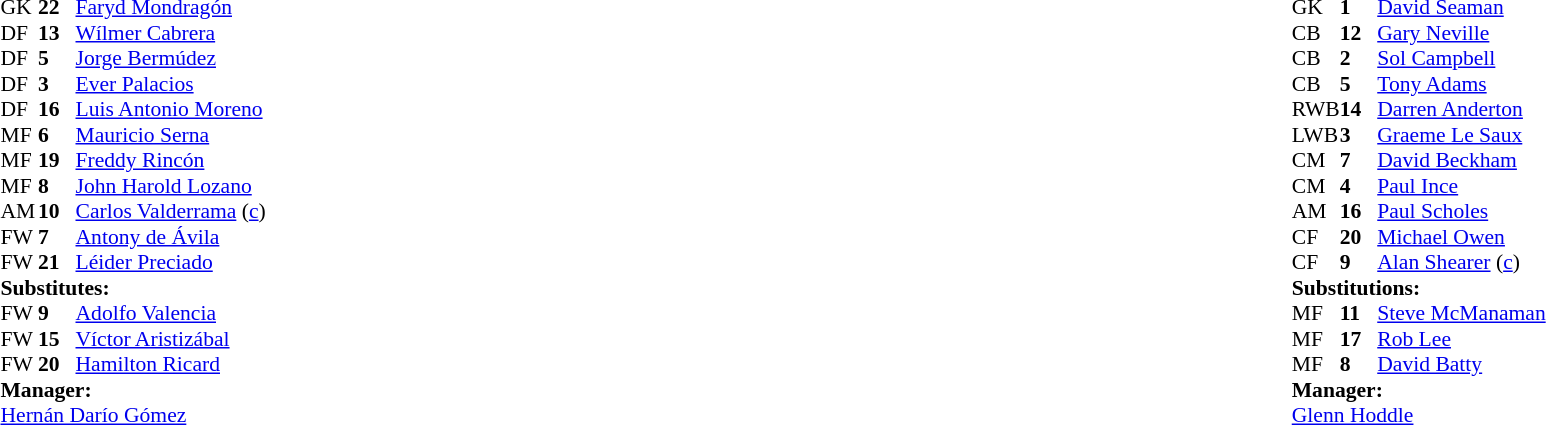<table width="100%">
<tr>
<td valign="top" width="50%"><br><table style="font-size: 90%" cellspacing="0" cellpadding="0">
<tr>
<th width="25"></th>
<th width="25"></th>
</tr>
<tr>
<td>GK</td>
<td><strong>22</strong></td>
<td><a href='#'>Faryd Mondragón</a></td>
</tr>
<tr>
<td>DF</td>
<td><strong>13</strong></td>
<td><a href='#'>Wílmer Cabrera</a></td>
</tr>
<tr>
<td>DF</td>
<td><strong>5</strong></td>
<td><a href='#'>Jorge Bermúdez</a></td>
<td></td>
</tr>
<tr>
<td>DF</td>
<td><strong>3</strong></td>
<td><a href='#'>Ever Palacios</a></td>
</tr>
<tr>
<td>DF</td>
<td><strong>16</strong></td>
<td><a href='#'>Luis Antonio Moreno</a></td>
</tr>
<tr>
<td>MF</td>
<td><strong>6</strong></td>
<td><a href='#'>Mauricio Serna</a></td>
<td></td>
<td></td>
</tr>
<tr>
<td>MF</td>
<td><strong>19</strong></td>
<td><a href='#'>Freddy Rincón</a></td>
</tr>
<tr>
<td>MF</td>
<td><strong>8</strong></td>
<td><a href='#'>John Harold Lozano</a></td>
</tr>
<tr>
<td>AM</td>
<td><strong>10</strong></td>
<td><a href='#'>Carlos Valderrama</a> (<a href='#'>c</a>)</td>
</tr>
<tr>
<td>FW</td>
<td><strong>7</strong></td>
<td><a href='#'>Antony de Ávila</a></td>
<td></td>
<td></td>
</tr>
<tr>
<td>FW</td>
<td><strong>21</strong></td>
<td><a href='#'>Léider Preciado</a></td>
<td></td>
<td></td>
</tr>
<tr>
<td colspan=4><strong>Substitutes:</strong></td>
</tr>
<tr>
<td>FW</td>
<td><strong>9</strong></td>
<td><a href='#'>Adolfo Valencia</a></td>
<td></td>
<td></td>
</tr>
<tr>
<td>FW</td>
<td><strong>15</strong></td>
<td><a href='#'>Víctor Aristizábal</a></td>
<td></td>
<td></td>
</tr>
<tr>
<td>FW</td>
<td><strong>20</strong></td>
<td><a href='#'>Hamilton Ricard</a></td>
<td></td>
<td></td>
</tr>
<tr>
<td colspan=4><strong>Manager:</strong></td>
</tr>
<tr>
<td colspan="4"><a href='#'>Hernán Darío Gómez</a></td>
</tr>
</table>
</td>
<td valign="top"></td>
<td valign="top" width="50%"><br><table style="font-size: 90%" cellspacing="0" cellpadding="0" align="center">
<tr>
<th width="25"></th>
<th width="25"></th>
</tr>
<tr>
<td>GK</td>
<td><strong>1</strong></td>
<td><a href='#'>David Seaman</a></td>
</tr>
<tr>
<td>CB</td>
<td><strong>12</strong></td>
<td><a href='#'>Gary Neville</a></td>
</tr>
<tr>
<td>CB</td>
<td><strong>2</strong></td>
<td><a href='#'>Sol Campbell</a></td>
</tr>
<tr>
<td>CB</td>
<td><strong>5</strong></td>
<td><a href='#'>Tony Adams</a></td>
</tr>
<tr>
<td>RWB</td>
<td><strong>14</strong></td>
<td><a href='#'>Darren Anderton</a></td>
<td></td>
<td></td>
</tr>
<tr>
<td>LWB</td>
<td><strong>3</strong></td>
<td><a href='#'>Graeme Le Saux</a></td>
</tr>
<tr>
<td>CM</td>
<td><strong>7</strong></td>
<td><a href='#'>David Beckham</a></td>
</tr>
<tr>
<td>CM</td>
<td><strong>4</strong></td>
<td><a href='#'>Paul Ince</a></td>
<td></td>
<td></td>
</tr>
<tr>
<td>AM</td>
<td><strong>16</strong></td>
<td><a href='#'>Paul Scholes</a></td>
<td></td>
<td></td>
</tr>
<tr>
<td>CF</td>
<td><strong>20</strong></td>
<td><a href='#'>Michael Owen</a></td>
</tr>
<tr>
<td>CF</td>
<td><strong>9</strong></td>
<td><a href='#'>Alan Shearer</a> (<a href='#'>c</a>)</td>
<td></td>
</tr>
<tr>
<td colspan=3><strong>Substitutions:</strong></td>
</tr>
<tr>
<td>MF</td>
<td><strong>11</strong></td>
<td><a href='#'>Steve McManaman</a></td>
<td></td>
<td></td>
</tr>
<tr>
<td>MF</td>
<td><strong>17</strong></td>
<td><a href='#'>Rob Lee</a></td>
<td></td>
<td></td>
</tr>
<tr>
<td>MF</td>
<td><strong>8</strong></td>
<td><a href='#'>David Batty</a></td>
<td></td>
<td></td>
</tr>
<tr>
<td colspan=3><strong>Manager:</strong></td>
</tr>
<tr>
<td colspan="4"><a href='#'>Glenn Hoddle</a></td>
</tr>
</table>
</td>
</tr>
</table>
